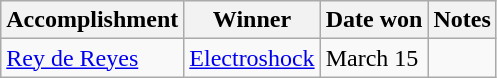<table class="wikitable">
<tr>
<th>Accomplishment</th>
<th>Winner</th>
<th>Date won</th>
<th>Notes</th>
</tr>
<tr>
<td><a href='#'>Rey de Reyes</a></td>
<td><a href='#'>Electroshock</a></td>
<td>March 15</td>
<td></td>
</tr>
</table>
